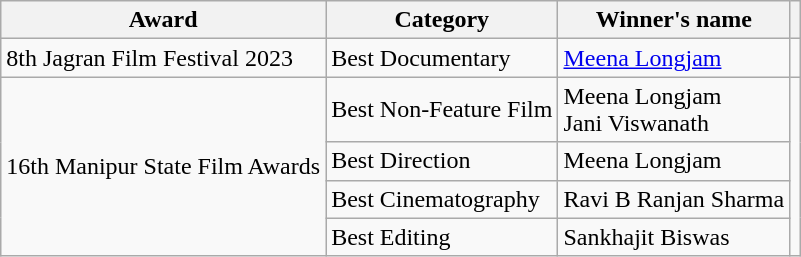<table class="wikitable sortable">
<tr>
<th>Award</th>
<th>Category</th>
<th>Winner's name</th>
<th></th>
</tr>
<tr>
<td>8th Jagran Film Festival 2023</td>
<td>Best Documentary</td>
<td><a href='#'>Meena Longjam</a></td>
<td></td>
</tr>
<tr>
<td rowspan="4">16th Manipur State Film Awards</td>
<td>Best Non-Feature Film</td>
<td>Meena Longjam<br>Jani Viswanath</td>
<td rowspan="4"></td>
</tr>
<tr>
<td>Best Direction</td>
<td>Meena Longjam</td>
</tr>
<tr>
<td>Best Cinematography</td>
<td>Ravi B Ranjan Sharma</td>
</tr>
<tr>
<td>Best Editing</td>
<td>Sankhajit Biswas</td>
</tr>
</table>
